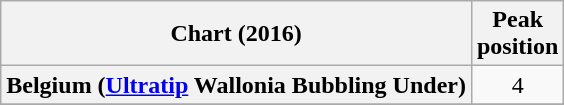<table class="wikitable plainrowheaders" style="text-align:center">
<tr>
<th scope="col">Chart (2016)</th>
<th scope="col">Peak<br>position</th>
</tr>
<tr>
<th scope="row">Belgium (<a href='#'>Ultratip</a> Wallonia Bubbling Under)</th>
<td>4</td>
</tr>
<tr>
</tr>
</table>
